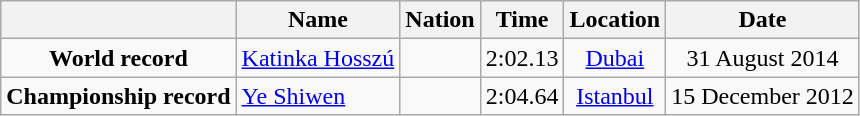<table class=wikitable style=text-align:center>
<tr>
<th></th>
<th>Name</th>
<th>Nation</th>
<th>Time</th>
<th>Location</th>
<th>Date</th>
</tr>
<tr>
<td><strong>World record</strong></td>
<td align=left><a href='#'>Katinka Hosszú</a></td>
<td align=left></td>
<td align=left>2:02.13</td>
<td><a href='#'>Dubai</a></td>
<td>31 August 2014</td>
</tr>
<tr>
<td><strong>Championship record</strong></td>
<td align=left><a href='#'>Ye Shiwen</a></td>
<td align=left></td>
<td align=left>2:04.64</td>
<td><a href='#'>Istanbul</a></td>
<td>15 December 2012</td>
</tr>
</table>
